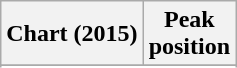<table class="wikitable sortable plainrowheaders" style="text-align:center">
<tr>
<th>Chart (2015)</th>
<th>Peak<br>position</th>
</tr>
<tr>
</tr>
<tr>
</tr>
<tr>
</tr>
</table>
